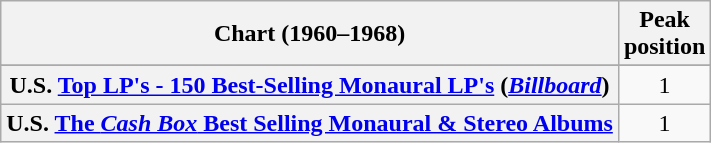<table class="wikitable sortable plainrowheaders" style="text-align:center">
<tr>
<th>Chart (1960–1968)</th>
<th>Peak<br>position</th>
</tr>
<tr>
</tr>
<tr>
</tr>
<tr>
<th scope="row">U.S. <a href='#'>Top LP's - 150 Best-Selling Monaural LP's</a> (<em><a href='#'>Billboard</a></em>)</th>
<td align=center>1</td>
</tr>
<tr>
<th scope="row">U.S. <a href='#'>The <em>Cash Box</em> Best Selling Monaural & Stereo Albums</a></th>
<td align="center">1</td>
</tr>
</table>
